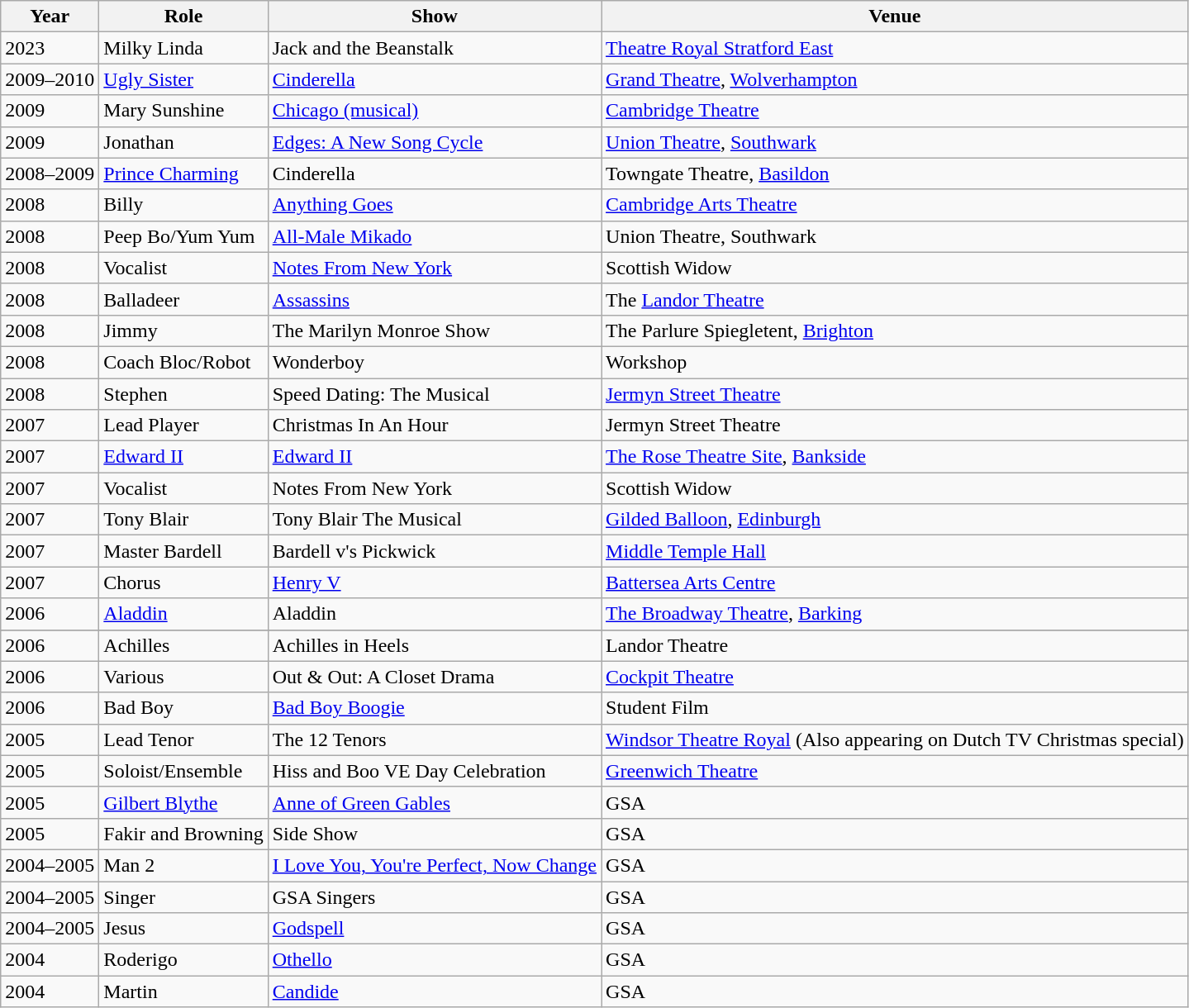<table class="wikitable">
<tr>
<th>Year</th>
<th>Role</th>
<th>Show</th>
<th>Venue</th>
</tr>
<tr>
<td>2023</td>
<td>Milky Linda</td>
<td>Jack and the Beanstalk</td>
<td><a href='#'>Theatre Royal Stratford East</a></td>
</tr>
<tr>
<td>2009–2010</td>
<td><a href='#'>Ugly Sister</a></td>
<td><a href='#'>Cinderella</a></td>
<td><a href='#'>Grand Theatre</a>, <a href='#'>Wolverhampton</a></td>
</tr>
<tr>
<td>2009</td>
<td>Mary Sunshine</td>
<td><a href='#'>Chicago (musical)</a></td>
<td><a href='#'>Cambridge Theatre</a></td>
</tr>
<tr>
<td>2009</td>
<td>Jonathan</td>
<td><a href='#'>Edges: A New Song Cycle</a></td>
<td><a href='#'>Union Theatre</a>, <a href='#'>Southwark</a></td>
</tr>
<tr>
<td>2008–2009</td>
<td><a href='#'>Prince Charming</a></td>
<td>Cinderella</td>
<td>Towngate Theatre, <a href='#'>Basildon</a></td>
</tr>
<tr>
<td>2008</td>
<td>Billy</td>
<td><a href='#'>Anything Goes</a></td>
<td><a href='#'>Cambridge Arts Theatre</a></td>
</tr>
<tr>
<td>2008</td>
<td>Peep Bo/Yum Yum</td>
<td><a href='#'>All-Male Mikado</a></td>
<td>Union Theatre, Southwark</td>
</tr>
<tr>
<td>2008</td>
<td>Vocalist</td>
<td><a href='#'>Notes From New York</a></td>
<td>Scottish Widow</td>
</tr>
<tr>
<td>2008</td>
<td>Balladeer</td>
<td><a href='#'>Assassins</a></td>
<td>The <a href='#'>Landor Theatre</a></td>
</tr>
<tr>
<td>2008</td>
<td>Jimmy</td>
<td>The Marilyn Monroe Show</td>
<td>The Parlure Spiegletent, <a href='#'>Brighton</a></td>
</tr>
<tr>
<td>2008</td>
<td>Coach Bloc/Robot</td>
<td>Wonderboy</td>
<td>Workshop</td>
</tr>
<tr>
<td>2008</td>
<td>Stephen</td>
<td>Speed Dating: The Musical</td>
<td><a href='#'>Jermyn Street Theatre</a></td>
</tr>
<tr>
<td>2007</td>
<td>Lead Player</td>
<td>Christmas In An Hour</td>
<td>Jermyn Street Theatre</td>
</tr>
<tr>
<td>2007</td>
<td><a href='#'>Edward II</a></td>
<td><a href='#'>Edward II</a></td>
<td><a href='#'>The Rose Theatre Site</a>, <a href='#'>Bankside</a></td>
</tr>
<tr>
<td>2007</td>
<td>Vocalist</td>
<td>Notes From New York</td>
<td>Scottish Widow</td>
</tr>
<tr>
<td>2007</td>
<td>Tony Blair</td>
<td>Tony Blair The Musical</td>
<td><a href='#'>Gilded Balloon</a>, <a href='#'>Edinburgh</a></td>
</tr>
<tr>
<td>2007</td>
<td>Master Bardell</td>
<td>Bardell v's Pickwick</td>
<td><a href='#'>Middle Temple Hall</a></td>
</tr>
<tr>
<td>2007</td>
<td>Chorus</td>
<td><a href='#'>Henry V</a></td>
<td><a href='#'>Battersea Arts Centre</a></td>
</tr>
<tr>
<td>2006</td>
<td><a href='#'>Aladdin</a></td>
<td>Aladdin</td>
<td><a href='#'>The Broadway Theatre</a>, <a href='#'>Barking</a></td>
</tr>
<tr>
</tr>
<tr>
<td>2006</td>
<td>Achilles</td>
<td>Achilles in Heels</td>
<td>Landor Theatre </td>
</tr>
<tr>
<td>2006</td>
<td>Various</td>
<td>Out & Out: A Closet Drama</td>
<td><a href='#'>Cockpit Theatre</a></td>
</tr>
<tr>
<td>2006</td>
<td>Bad Boy</td>
<td><a href='#'>Bad Boy Boogie</a></td>
<td>Student Film</td>
</tr>
<tr>
<td>2005</td>
<td>Lead Tenor</td>
<td>The 12 Tenors</td>
<td><a href='#'>Windsor Theatre Royal</a> (Also appearing on Dutch TV Christmas special)</td>
</tr>
<tr>
<td>2005</td>
<td>Soloist/Ensemble</td>
<td>Hiss and Boo VE Day Celebration</td>
<td><a href='#'>Greenwich Theatre</a></td>
</tr>
<tr>
<td>2005</td>
<td><a href='#'>Gilbert Blythe</a></td>
<td><a href='#'>Anne of Green Gables</a></td>
<td>GSA</td>
</tr>
<tr>
<td>2005</td>
<td>Fakir and Browning</td>
<td>Side Show</td>
<td>GSA</td>
</tr>
<tr>
<td>2004–2005</td>
<td>Man 2</td>
<td><a href='#'>I Love You, You're Perfect, Now Change</a></td>
<td>GSA</td>
</tr>
<tr>
<td>2004–2005</td>
<td>Singer</td>
<td>GSA Singers</td>
<td>GSA</td>
</tr>
<tr>
<td>2004–2005</td>
<td>Jesus</td>
<td><a href='#'>Godspell</a></td>
<td>GSA</td>
</tr>
<tr>
<td>2004</td>
<td>Roderigo</td>
<td><a href='#'>Othello</a></td>
<td>GSA</td>
</tr>
<tr>
<td>2004</td>
<td>Martin</td>
<td><a href='#'>Candide</a></td>
<td>GSA</td>
</tr>
</table>
